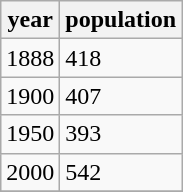<table class="wikitable">
<tr>
<th>year</th>
<th>population</th>
</tr>
<tr>
<td>1888</td>
<td>418</td>
</tr>
<tr>
<td>1900</td>
<td>407</td>
</tr>
<tr>
<td>1950</td>
<td>393</td>
</tr>
<tr>
<td>2000</td>
<td>542</td>
</tr>
<tr>
</tr>
</table>
